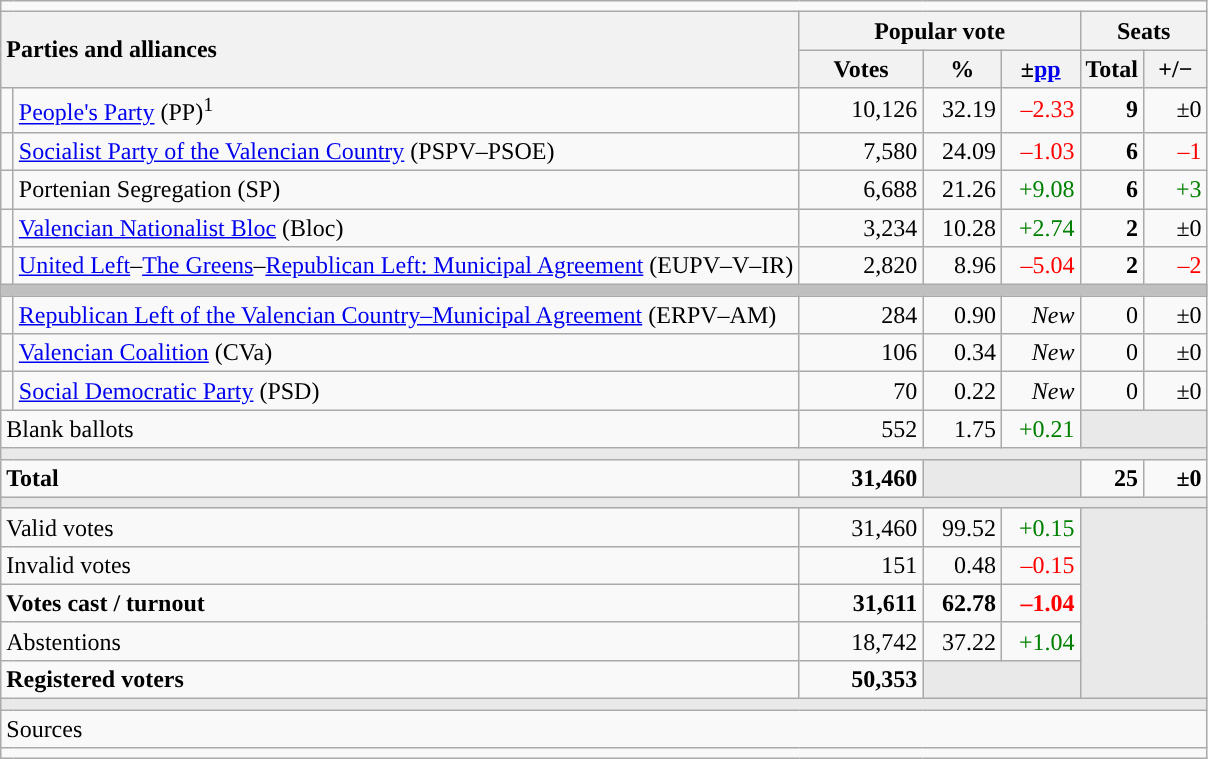<table class="wikitable" style="text-align:right;">
<tr>
<td colspan="7"></td>
</tr>
<tr>
<th style="text-align:left;" rowspan="2" colspan="2" width="525">Parties and alliances</th>
<th colspan="3">Popular vote</th>
<th colspan="2">Seats</th>
</tr>
<tr>
<th width="75">Votes</th>
<th width="45">%</th>
<th width="45">±<a href='#'>pp</a></th>
<th width="35">Total</th>
<th width="35">+/−</th>
</tr>
<tr>
<td width="1" style="color:inherit;background:"></td>
<td align="left"><a href='#'>People's Party</a> (PP)<sup>1</sup></td>
<td>10,126</td>
<td>32.19</td>
<td style="color:red;">–2.33</td>
<td><strong>9</strong></td>
<td>±0</td>
</tr>
<tr>
<td style="color:inherit;background:"></td>
<td align="left"><a href='#'>Socialist Party of the Valencian Country</a> (PSPV–PSOE)</td>
<td>7,580</td>
<td>24.09</td>
<td style="color:red;">–1.03</td>
<td><strong>6</strong></td>
<td style="color:red;">–1</td>
</tr>
<tr>
<td style="color:inherit;background:"></td>
<td align="left">Portenian Segregation (SP)</td>
<td>6,688</td>
<td>21.26</td>
<td style="color:green;">+9.08</td>
<td><strong>6</strong></td>
<td style="color:green;">+3</td>
</tr>
<tr>
<td style="color:inherit;background:"></td>
<td align="left"><a href='#'>Valencian Nationalist Bloc</a> (Bloc)</td>
<td>3,234</td>
<td>10.28</td>
<td style="color:green;">+2.74</td>
<td><strong>2</strong></td>
<td>±0</td>
</tr>
<tr>
<td style="color:inherit;background:"></td>
<td align="left"><a href='#'>United Left</a>–<a href='#'>The Greens</a>–<a href='#'>Republican Left: Municipal Agreement</a> (EUPV–V–IR)</td>
<td>2,820</td>
<td>8.96</td>
<td style="color:red;">–5.04</td>
<td><strong>2</strong></td>
<td style="color:red;">–2</td>
</tr>
<tr>
<td colspan="7" bgcolor="#C0C0C0"></td>
</tr>
<tr>
<td style="color:inherit;background:"></td>
<td align="left"><a href='#'>Republican Left of the Valencian Country–Municipal Agreement</a> (ERPV–AM)</td>
<td>284</td>
<td>0.90</td>
<td><em>New</em></td>
<td>0</td>
<td>±0</td>
</tr>
<tr>
<td style="color:inherit;background:"></td>
<td align="left"><a href='#'>Valencian Coalition</a> (CVa)</td>
<td>106</td>
<td>0.34</td>
<td><em>New</em></td>
<td>0</td>
<td>±0</td>
</tr>
<tr>
<td style="color:inherit;background:"></td>
<td align="left"><a href='#'>Social Democratic Party</a> (PSD)</td>
<td>70</td>
<td>0.22</td>
<td><em>New</em></td>
<td>0</td>
<td>±0</td>
</tr>
<tr>
<td align="left" colspan="2">Blank ballots</td>
<td>552</td>
<td>1.75</td>
<td style="color:green;">+0.21</td>
<td bgcolor="#E9E9E9" colspan="2"></td>
</tr>
<tr>
<td colspan="7" bgcolor="#E9E9E9"></td>
</tr>
<tr style="font-weight:bold;">
<td align="left" colspan="2">Total</td>
<td>31,460</td>
<td bgcolor="#E9E9E9" colspan="2"></td>
<td>25</td>
<td>±0</td>
</tr>
<tr>
<td colspan="7" bgcolor="#E9E9E9"></td>
</tr>
<tr>
<td align="left" colspan="2">Valid votes</td>
<td>31,460</td>
<td>99.52</td>
<td style="color:green;">+0.15</td>
<td bgcolor="#E9E9E9" colspan="2" rowspan="5"></td>
</tr>
<tr>
<td align="left" colspan="2">Invalid votes</td>
<td>151</td>
<td>0.48</td>
<td style="color:red;">–0.15</td>
</tr>
<tr style="font-weight:bold;">
<td align="left" colspan="2">Votes cast / turnout</td>
<td>31,611</td>
<td>62.78</td>
<td style="color:red;">–1.04</td>
</tr>
<tr>
<td align="left" colspan="2">Abstentions</td>
<td>18,742</td>
<td>37.22</td>
<td style="color:green;">+1.04</td>
</tr>
<tr style="font-weight:bold;">
<td align="left" colspan="2">Registered voters</td>
<td>50,353</td>
<td bgcolor="#E9E9E9" colspan="2"></td>
</tr>
<tr>
<td colspan="7" bgcolor="#E9E9E9"></td>
</tr>
<tr>
<td align="left" colspan="7">Sources</td>
</tr>
<tr>
<td colspan="7" style="text-align:left; max-width:790px;"></td>
</tr>
</table>
